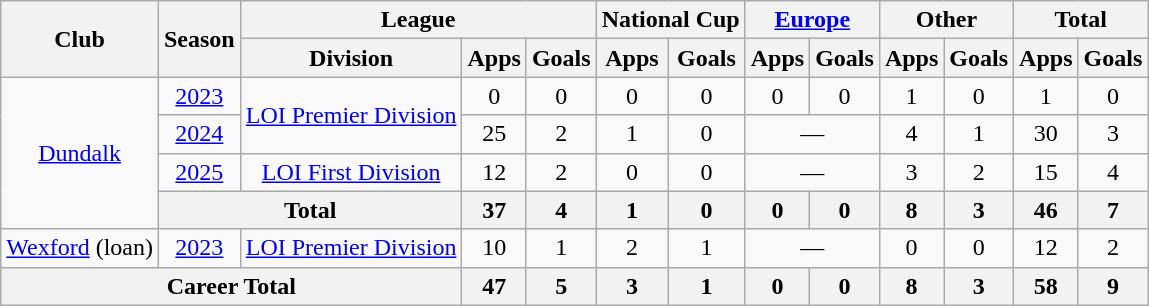<table class=wikitable style="text-align: center">
<tr>
<th rowspan=2>Club</th>
<th rowspan=2>Season</th>
<th colspan=3>League</th>
<th colspan=2>National Cup</th>
<th colspan=2><a href='#'>Europe</a></th>
<th colspan=2>Other</th>
<th colspan=2>Total</th>
</tr>
<tr>
<th>Division</th>
<th>Apps</th>
<th>Goals</th>
<th>Apps</th>
<th>Goals</th>
<th>Apps</th>
<th>Goals</th>
<th>Apps</th>
<th>Goals</th>
<th>Apps</th>
<th>Goals</th>
</tr>
<tr>
<td rowspan="4"><a href='#'>Dundalk</a></td>
<td><a href='#'>2023</a></td>
<td rowspan="2"><a href='#'>LOI Premier Division</a></td>
<td>0</td>
<td>0</td>
<td>0</td>
<td>0</td>
<td>0</td>
<td>0</td>
<td>1</td>
<td>0</td>
<td>1</td>
<td>0</td>
</tr>
<tr>
<td><a href='#'>2024</a></td>
<td>25</td>
<td>2</td>
<td>1</td>
<td>0</td>
<td colspan="2">—</td>
<td>4</td>
<td>1</td>
<td>30</td>
<td>3</td>
</tr>
<tr>
<td><a href='#'>2025</a></td>
<td><a href='#'>LOI First Division</a></td>
<td>12</td>
<td>2</td>
<td>0</td>
<td>0</td>
<td colspan="2">—</td>
<td>3</td>
<td>2</td>
<td>15</td>
<td>4</td>
</tr>
<tr>
<th colspan="2">Total</th>
<th>37</th>
<th>4</th>
<th>1</th>
<th>0</th>
<th>0</th>
<th>0</th>
<th>8</th>
<th>3</th>
<th>46</th>
<th>7</th>
</tr>
<tr>
<td><a href='#'>Wexford</a> (loan)</td>
<td><a href='#'>2023</a></td>
<td><a href='#'>LOI Premier Division</a></td>
<td>10</td>
<td>1</td>
<td>2</td>
<td>1</td>
<td colspan="2">—</td>
<td>0</td>
<td>0</td>
<td>12</td>
<td>2</td>
</tr>
<tr>
<th colspan="3">Career Total</th>
<th>47</th>
<th>5</th>
<th>3</th>
<th>1</th>
<th>0</th>
<th>0</th>
<th>8</th>
<th>3</th>
<th>58</th>
<th>9</th>
</tr>
</table>
